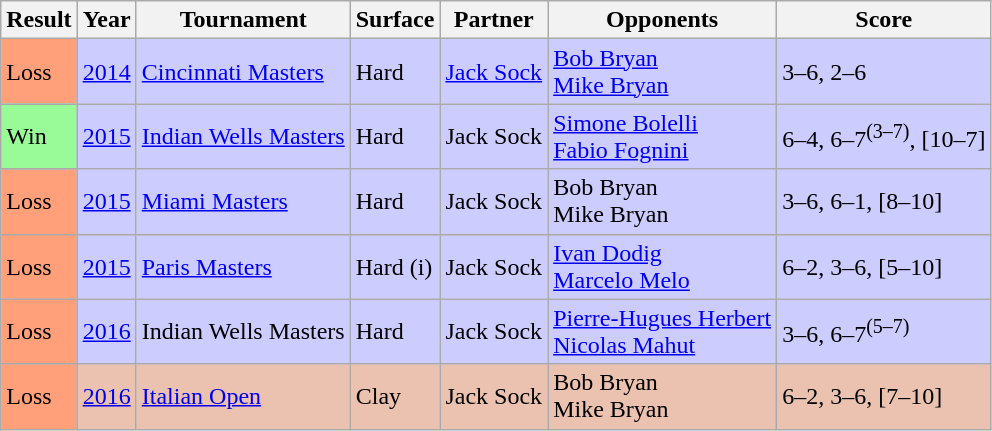<table class="sortable wikitable">
<tr>
<th>Result</th>
<th>Year</th>
<th>Tournament</th>
<th>Surface</th>
<th>Partner</th>
<th>Opponents</th>
<th class="unsortable">Score</th>
</tr>
<tr style="background:#ccccff;">
<td style="background:#ffa07a;">Loss</td>
<td><a href='#'>2014</a></td>
<td><a href='#'>Cincinnati Masters</a></td>
<td>Hard</td>
<td> <a href='#'>Jack Sock</a></td>
<td> <a href='#'>Bob Bryan</a> <br>  <a href='#'>Mike Bryan</a></td>
<td>3–6, 2–6</td>
</tr>
<tr style="background:#ccccff;">
<td style="background:#98fb98;">Win</td>
<td><a href='#'>2015</a></td>
<td><a href='#'>Indian Wells Masters</a></td>
<td>Hard</td>
<td> Jack Sock</td>
<td> <a href='#'>Simone Bolelli</a> <br>  <a href='#'>Fabio Fognini</a></td>
<td>6–4, 6–7<sup>(3–7)</sup>, [10–7]</td>
</tr>
<tr style="background:#ccccff;">
<td style="background:#ffa07a;">Loss</td>
<td><a href='#'>2015</a></td>
<td><a href='#'>Miami Masters</a></td>
<td>Hard</td>
<td> Jack Sock</td>
<td> Bob Bryan <br>  Mike Bryan</td>
<td>3–6, 6–1, [8–10]</td>
</tr>
<tr style="background:#ccccff;">
<td style="background:#ffa07a;">Loss</td>
<td><a href='#'>2015</a></td>
<td><a href='#'>Paris Masters</a></td>
<td>Hard (i)</td>
<td> Jack Sock</td>
<td> <a href='#'>Ivan Dodig</a> <br>  <a href='#'>Marcelo Melo</a></td>
<td>6–2, 3–6, [5–10]</td>
</tr>
<tr style="background:#ccccff;">
<td style="background:#ffa07a;">Loss</td>
<td><a href='#'>2016</a></td>
<td>Indian Wells Masters</td>
<td>Hard</td>
<td> Jack Sock</td>
<td> <a href='#'>Pierre-Hugues Herbert</a> <br>  <a href='#'>Nicolas Mahut</a></td>
<td>3–6, 6–7<sup>(5–7)</sup></td>
</tr>
<tr style="background:#ebc2af;">
<td style="background:#ffa07a;">Loss</td>
<td><a href='#'>2016</a></td>
<td><a href='#'>Italian Open</a></td>
<td>Clay</td>
<td> Jack Sock</td>
<td> Bob Bryan <br>  Mike Bryan</td>
<td>6–2, 3–6, [7–10]</td>
</tr>
</table>
